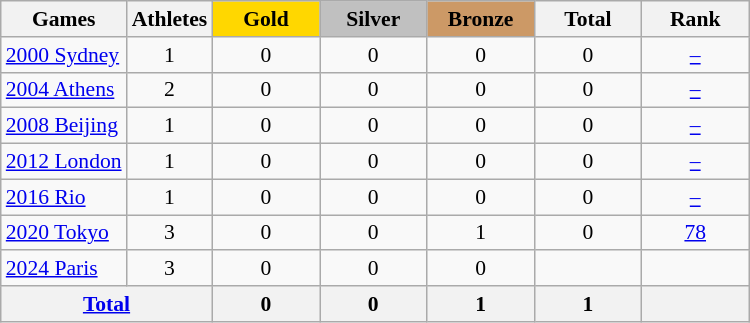<table class="wikitable" style="text-align:center; font-size:90%;">
<tr>
<th>Games</th>
<th>Athletes</th>
<td style="background:gold; width:4.5em; font-weight:bold;">Gold</td>
<td style="background:silver; width:4.5em; font-weight:bold;">Silver</td>
<td style="background:#cc9966; width:4.5em; font-weight:bold;">Bronze</td>
<th style="width:4.5em; font-weight:bold;">Total</th>
<th style="width:4.5em; font-weight:bold;">Rank</th>
</tr>
<tr>
<td align=left> <a href='#'>2000 Sydney</a></td>
<td>1</td>
<td>0</td>
<td>0</td>
<td>0</td>
<td>0</td>
<td><a href='#'>–</a></td>
</tr>
<tr>
<td align=left> <a href='#'>2004 Athens</a></td>
<td>2</td>
<td>0</td>
<td>0</td>
<td>0</td>
<td>0</td>
<td><a href='#'>–</a></td>
</tr>
<tr>
<td align=left> <a href='#'>2008 Beijing</a></td>
<td>1</td>
<td>0</td>
<td>0</td>
<td>0</td>
<td>0</td>
<td><a href='#'>–</a></td>
</tr>
<tr>
<td align=left> <a href='#'>2012 London</a></td>
<td>1</td>
<td>0</td>
<td>0</td>
<td>0</td>
<td>0</td>
<td><a href='#'>–</a></td>
</tr>
<tr>
<td align=left> <a href='#'>2016 Rio</a></td>
<td>1</td>
<td>0</td>
<td>0</td>
<td>0</td>
<td>0</td>
<td><a href='#'>–</a></td>
</tr>
<tr>
<td align=left> <a href='#'>2020 Tokyo</a></td>
<td>3</td>
<td>0</td>
<td>0</td>
<td>1</td>
<td>0</td>
<td><a href='#'>78</a></td>
</tr>
<tr>
<td align=left> <a href='#'>2024 Paris</a></td>
<td>3</td>
<td>0</td>
<td>0</td>
<td>0</td>
<td -></td>
</tr>
<tr>
<th colspan="2"><a href='#'>Total</a></th>
<th>0</th>
<th>0</th>
<th>1</th>
<th>1</th>
<th></th>
</tr>
</table>
